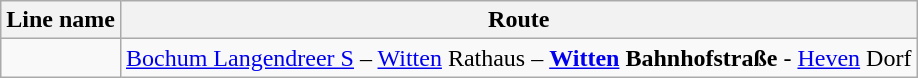<table class="wikitable">
<tr>
<th>Line name</th>
<th>Route</th>
</tr>
<tr>
<td></td>
<td><a href='#'>Bochum Langendreer S</a> – <a href='#'>Witten</a> Rathaus – <strong><a href='#'>Witten</a> Bahnhofstraße</strong> - <a href='#'>Heven</a> Dorf</td>
</tr>
</table>
